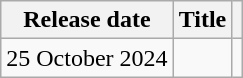<table class="wikitable sortable">
<tr>
<th>Release date</th>
<th>Title</th>
<th class="unsortable"></th>
</tr>
<tr>
<td>25 October 2024</td>
<td></td>
<td></td>
</tr>
</table>
